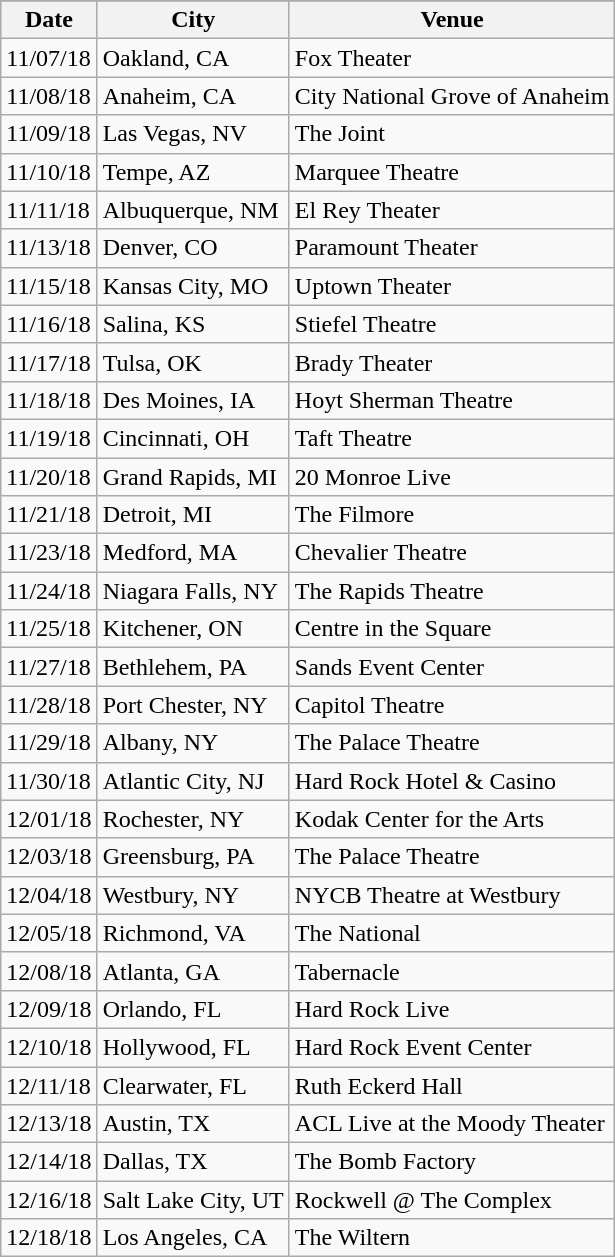<table class="wikitable">
<tr>
</tr>
<tr>
<th>Date</th>
<th>City</th>
<th>Venue</th>
</tr>
<tr>
<td>11/07/18</td>
<td>Oakland, CA</td>
<td>Fox Theater</td>
</tr>
<tr>
<td>11/08/18</td>
<td>Anaheim, CA</td>
<td>City National Grove of Anaheim</td>
</tr>
<tr>
<td>11/09/18</td>
<td>Las Vegas, NV</td>
<td>The Joint</td>
</tr>
<tr>
<td>11/10/18</td>
<td>Tempe, AZ</td>
<td>Marquee Theatre</td>
</tr>
<tr>
<td>11/11/18</td>
<td>Albuquerque, NM</td>
<td>El Rey Theater</td>
</tr>
<tr>
<td>11/13/18</td>
<td>Denver, CO</td>
<td>Paramount Theater</td>
</tr>
<tr>
<td>11/15/18</td>
<td>Kansas City, MO</td>
<td>Uptown Theater</td>
</tr>
<tr>
<td>11/16/18</td>
<td>Salina, KS</td>
<td>Stiefel Theatre</td>
</tr>
<tr>
<td>11/17/18</td>
<td>Tulsa, OK</td>
<td>Brady Theater</td>
</tr>
<tr>
<td>11/18/18</td>
<td>Des Moines, IA</td>
<td>Hoyt Sherman Theatre</td>
</tr>
<tr>
<td>11/19/18</td>
<td>Cincinnati, OH</td>
<td>Taft Theatre</td>
</tr>
<tr>
<td>11/20/18</td>
<td>Grand Rapids, MI</td>
<td>20 Monroe Live</td>
</tr>
<tr>
<td>11/21/18</td>
<td>Detroit, MI</td>
<td>The Filmore</td>
</tr>
<tr>
<td>11/23/18</td>
<td>Medford, MA</td>
<td>Chevalier Theatre</td>
</tr>
<tr>
<td>11/24/18</td>
<td>Niagara Falls, NY</td>
<td>The Rapids Theatre</td>
</tr>
<tr>
<td>11/25/18</td>
<td>Kitchener, ON</td>
<td>Centre in the Square</td>
</tr>
<tr>
<td>11/27/18</td>
<td>Bethlehem, PA</td>
<td>Sands Event Center</td>
</tr>
<tr>
<td>11/28/18</td>
<td>Port Chester, NY</td>
<td>Capitol Theatre</td>
</tr>
<tr>
<td>11/29/18</td>
<td>Albany, NY</td>
<td>The Palace Theatre</td>
</tr>
<tr>
<td>11/30/18</td>
<td>Atlantic City, NJ</td>
<td>Hard Rock Hotel & Casino</td>
</tr>
<tr>
<td>12/01/18</td>
<td>Rochester, NY</td>
<td>Kodak Center for the Arts</td>
</tr>
<tr>
<td>12/03/18</td>
<td>Greensburg, PA</td>
<td>The Palace Theatre</td>
</tr>
<tr>
<td>12/04/18</td>
<td>Westbury, NY</td>
<td>NYCB Theatre at Westbury</td>
</tr>
<tr>
<td>12/05/18</td>
<td>Richmond, VA</td>
<td>The National</td>
</tr>
<tr>
<td>12/08/18</td>
<td>Atlanta, GA</td>
<td>Tabernacle</td>
</tr>
<tr>
<td>12/09/18</td>
<td>Orlando, FL</td>
<td>Hard Rock Live</td>
</tr>
<tr>
<td>12/10/18</td>
<td>Hollywood, FL</td>
<td>Hard Rock Event Center</td>
</tr>
<tr>
<td>12/11/18</td>
<td>Clearwater, FL</td>
<td>Ruth Eckerd Hall</td>
</tr>
<tr>
<td>12/13/18</td>
<td>Austin, TX</td>
<td>ACL Live at the Moody Theater</td>
</tr>
<tr>
<td>12/14/18</td>
<td>Dallas, TX</td>
<td>The Bomb Factory</td>
</tr>
<tr>
<td>12/16/18</td>
<td>Salt Lake City, UT</td>
<td>Rockwell @ The Complex</td>
</tr>
<tr>
<td>12/18/18</td>
<td>Los Angeles, CA</td>
<td>The Wiltern</td>
</tr>
</table>
